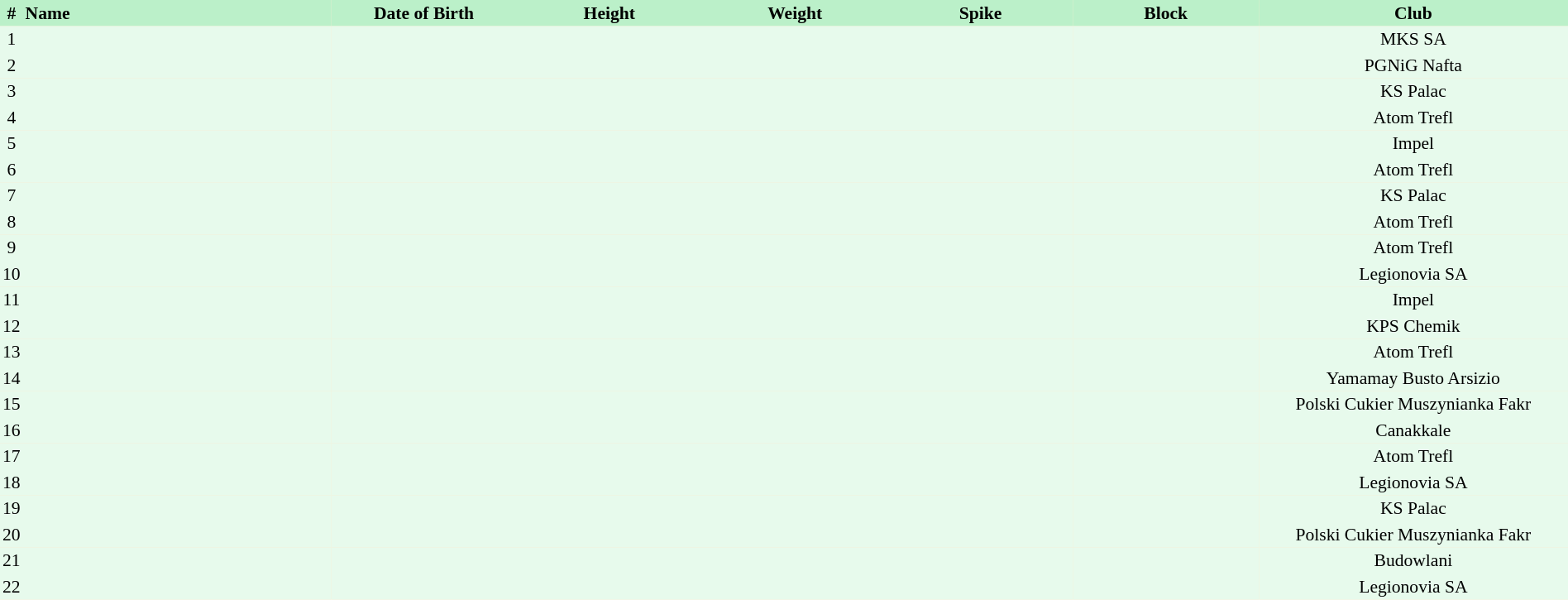<table border=0 cellpadding=2 cellspacing=0  |- bgcolor=#FFECCE style="text-align:center; font-size:90%; width:100%">
<tr bgcolor=#BBF0C9>
<th>#</th>
<th align=left width=20%>Name</th>
<th width=12%>Date of Birth</th>
<th width=12%>Height</th>
<th width=12%>Weight</th>
<th width=12%>Spike</th>
<th width=12%>Block</th>
<th width=20%>Club</th>
</tr>
<tr bgcolor=#E7FAEC>
<td>1</td>
<td align=left></td>
<td align=right></td>
<td></td>
<td></td>
<td></td>
<td></td>
<td>MKS SA</td>
</tr>
<tr bgcolor=#E7FAEC>
<td>2</td>
<td align=left></td>
<td align=right></td>
<td></td>
<td></td>
<td></td>
<td></td>
<td>PGNiG Nafta</td>
</tr>
<tr bgcolor=#E7FAEC>
<td>3</td>
<td align=left></td>
<td align=right></td>
<td></td>
<td></td>
<td></td>
<td></td>
<td>KS Palac</td>
</tr>
<tr bgcolor=#E7FAEC>
<td>4</td>
<td align=left></td>
<td align=right></td>
<td></td>
<td></td>
<td></td>
<td></td>
<td>Atom Trefl</td>
</tr>
<tr bgcolor=#E7FAEC>
<td>5</td>
<td align=left></td>
<td align=right></td>
<td></td>
<td></td>
<td></td>
<td></td>
<td>Impel</td>
</tr>
<tr bgcolor=#E7FAEC>
<td>6</td>
<td align=left></td>
<td align=right></td>
<td></td>
<td></td>
<td></td>
<td></td>
<td>Atom Trefl</td>
</tr>
<tr bgcolor=#E7FAEC>
<td>7</td>
<td align=left></td>
<td align=right></td>
<td></td>
<td></td>
<td></td>
<td></td>
<td>KS Palac</td>
</tr>
<tr bgcolor=#E7FAEC>
<td>8</td>
<td align=left></td>
<td align=right></td>
<td></td>
<td></td>
<td></td>
<td></td>
<td>Atom Trefl</td>
</tr>
<tr bgcolor=#E7FAEC>
<td>9</td>
<td align=left></td>
<td align=right></td>
<td></td>
<td></td>
<td></td>
<td></td>
<td>Atom Trefl</td>
</tr>
<tr bgcolor=#E7FAEC>
<td>10</td>
<td align=left></td>
<td align=right></td>
<td></td>
<td></td>
<td></td>
<td></td>
<td>Legionovia SA</td>
</tr>
<tr bgcolor=#E7FAEC>
<td>11</td>
<td align=left></td>
<td align=right></td>
<td></td>
<td></td>
<td></td>
<td></td>
<td>Impel</td>
</tr>
<tr bgcolor=#E7FAEC>
<td>12</td>
<td align=left></td>
<td align=right></td>
<td></td>
<td></td>
<td></td>
<td></td>
<td>KPS Chemik</td>
</tr>
<tr bgcolor=#E7FAEC>
<td>13</td>
<td align=left></td>
<td align=right></td>
<td></td>
<td></td>
<td></td>
<td></td>
<td>Atom Trefl</td>
</tr>
<tr bgcolor=#E7FAEC>
<td>14</td>
<td align=left></td>
<td align=right></td>
<td></td>
<td></td>
<td></td>
<td></td>
<td>Yamamay Busto Arsizio</td>
</tr>
<tr bgcolor=#E7FAEC>
<td>15</td>
<td align=left></td>
<td align=right></td>
<td></td>
<td></td>
<td></td>
<td></td>
<td>Polski Cukier Muszynianka Fakr</td>
</tr>
<tr bgcolor=#E7FAEC>
<td>16</td>
<td align=left></td>
<td align=right></td>
<td></td>
<td></td>
<td></td>
<td></td>
<td>Canakkale</td>
</tr>
<tr bgcolor=#E7FAEC>
<td>17</td>
<td align=left></td>
<td align=right></td>
<td></td>
<td></td>
<td></td>
<td></td>
<td>Atom Trefl</td>
</tr>
<tr bgcolor=#E7FAEC>
<td>18</td>
<td align=left></td>
<td align=right></td>
<td></td>
<td></td>
<td></td>
<td></td>
<td>Legionovia SA</td>
</tr>
<tr bgcolor=#E7FAEC>
<td>19</td>
<td align=left></td>
<td align=right></td>
<td></td>
<td></td>
<td></td>
<td></td>
<td>KS Palac</td>
</tr>
<tr bgcolor=#E7FAEC>
<td>20</td>
<td align=left></td>
<td align=right></td>
<td></td>
<td></td>
<td></td>
<td></td>
<td>Polski Cukier Muszynianka Fakr</td>
</tr>
<tr bgcolor=#E7FAEC>
<td>21</td>
<td align=left></td>
<td align=right></td>
<td></td>
<td></td>
<td></td>
<td></td>
<td>Budowlani</td>
</tr>
<tr bgcolor=#E7FAEC>
<td>22</td>
<td align=left></td>
<td align=right></td>
<td></td>
<td></td>
<td></td>
<td></td>
<td>Legionovia SA</td>
</tr>
</table>
